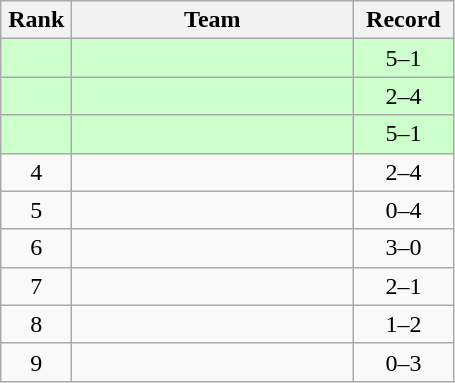<table class="wikitable" style="text-align: center;">
<tr>
<th width=40>Rank</th>
<th width=180>Team</th>
<th width=60>Record</th>
</tr>
<tr bgcolor="#ccffcc">
<td></td>
<td align=left></td>
<td>5–1</td>
</tr>
<tr bgcolor="#ccffcc">
<td></td>
<td align=left></td>
<td>2–4</td>
</tr>
<tr bgcolor="#ccffcc">
<td></td>
<td align=left></td>
<td>5–1</td>
</tr>
<tr>
<td>4</td>
<td align=left></td>
<td>2–4</td>
</tr>
<tr>
<td>5</td>
<td align=left></td>
<td>0–4</td>
</tr>
<tr>
<td>6</td>
<td align=left></td>
<td>3–0</td>
</tr>
<tr>
<td>7</td>
<td align=left></td>
<td>2–1</td>
</tr>
<tr>
<td>8</td>
<td align=left></td>
<td>1–2</td>
</tr>
<tr>
<td>9</td>
<td align=left></td>
<td>0–3</td>
</tr>
</table>
